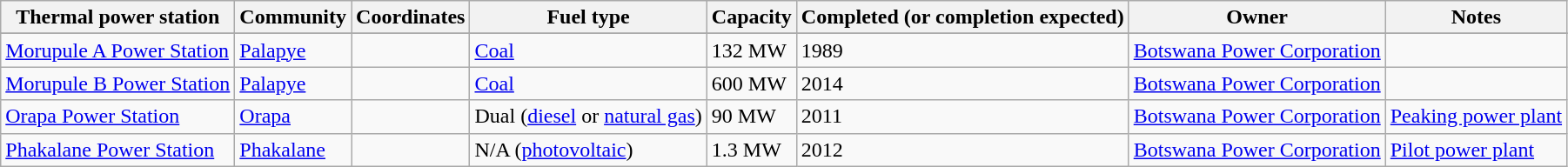<table class="wikitable sortable">
<tr>
<th>Thermal power station</th>
<th>Community</th>
<th>Coordinates</th>
<th>Fuel type</th>
<th>Capacity</th>
<th>Completed (or completion expected)</th>
<th>Owner</th>
<th>Notes</th>
</tr>
<tr>
</tr>
<tr>
<td><a href='#'>Morupule A Power Station</a></td>
<td><a href='#'>Palapye</a></td>
<td></td>
<td><a href='#'>Coal</a></td>
<td>132 MW</td>
<td>1989</td>
<td><a href='#'>Botswana Power Corporation</a></td>
<td></td>
</tr>
<tr>
<td><a href='#'>Morupule B Power Station</a></td>
<td><a href='#'>Palapye</a></td>
<td></td>
<td><a href='#'>Coal</a></td>
<td>600 MW</td>
<td>2014</td>
<td><a href='#'>Botswana Power Corporation</a></td>
<td></td>
</tr>
<tr>
<td><a href='#'>Orapa Power Station</a></td>
<td><a href='#'>Orapa</a></td>
<td></td>
<td>Dual (<a href='#'>diesel</a> or <a href='#'>natural gas</a>)</td>
<td>90 MW</td>
<td>2011</td>
<td><a href='#'>Botswana Power Corporation</a></td>
<td><a href='#'>Peaking power plant</a></td>
</tr>
<tr>
<td><a href='#'>Phakalane Power Station</a></td>
<td><a href='#'>Phakalane</a></td>
<td></td>
<td>N/A (<a href='#'>photovoltaic</a>)</td>
<td>1.3 MW</td>
<td>2012</td>
<td><a href='#'>Botswana Power Corporation</a></td>
<td><a href='#'>Pilot power plant</a></td>
</tr>
</table>
